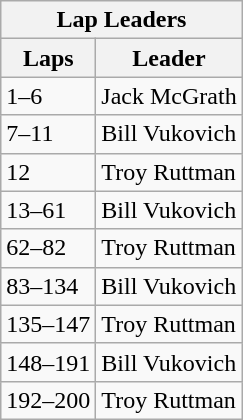<table class="wikitable">
<tr>
<th colspan=2>Lap Leaders</th>
</tr>
<tr>
<th>Laps</th>
<th>Leader</th>
</tr>
<tr>
<td>1–6</td>
<td>Jack McGrath</td>
</tr>
<tr>
<td>7–11</td>
<td>Bill Vukovich</td>
</tr>
<tr>
<td>12</td>
<td>Troy Ruttman</td>
</tr>
<tr>
<td>13–61</td>
<td>Bill Vukovich</td>
</tr>
<tr>
<td>62–82</td>
<td>Troy Ruttman</td>
</tr>
<tr>
<td>83–134</td>
<td>Bill Vukovich</td>
</tr>
<tr>
<td>135–147</td>
<td>Troy Ruttman</td>
</tr>
<tr>
<td>148–191</td>
<td>Bill Vukovich</td>
</tr>
<tr>
<td>192–200</td>
<td>Troy Ruttman</td>
</tr>
</table>
